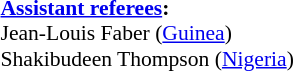<table style="width:100%; font-size:90%;">
<tr>
<td><br><strong><a href='#'>Assistant referees</a>:</strong>
<br>Jean-Louis Faber (<a href='#'>Guinea</a>)
<br>Shakibudeen Thompson (<a href='#'>Nigeria</a>)</td>
</tr>
</table>
